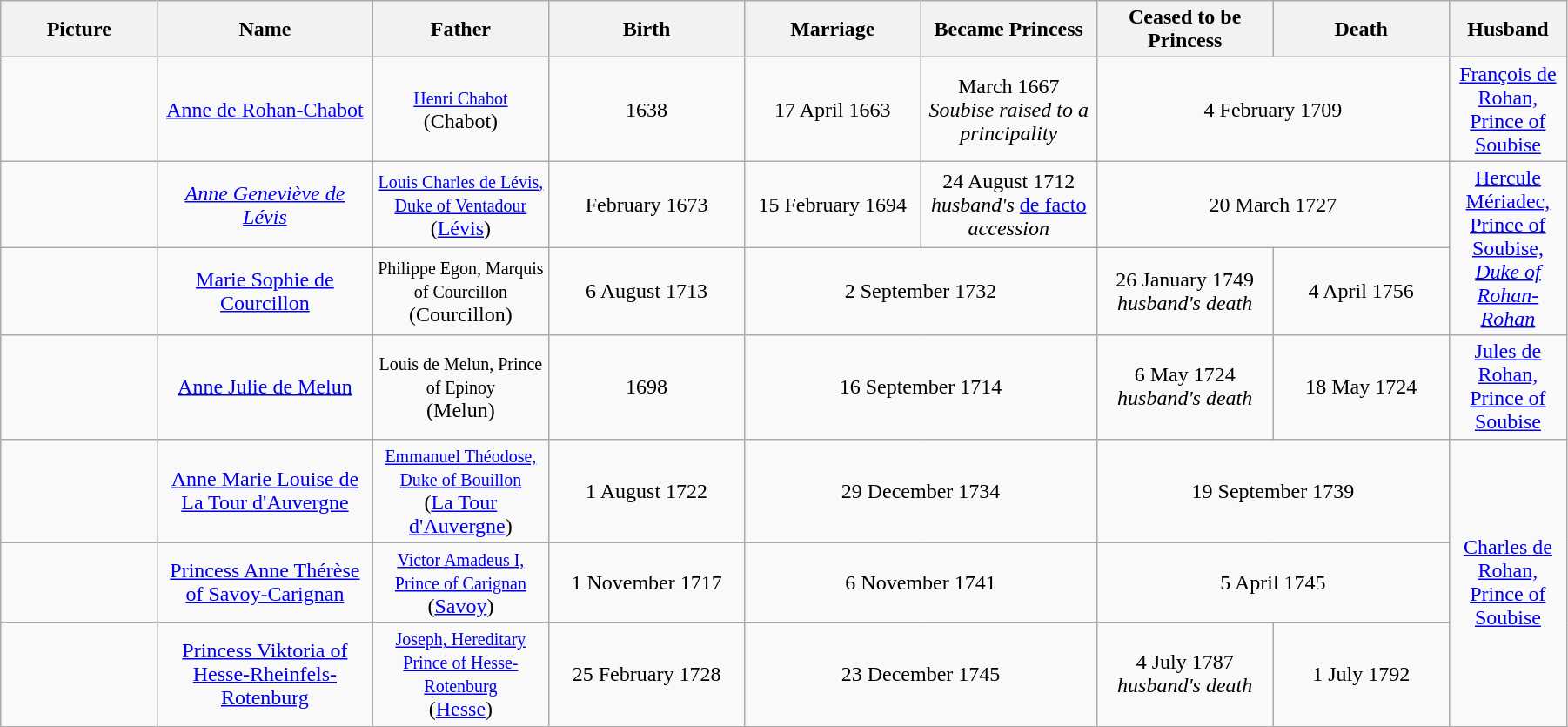<table width=95% class="wikitable">
<tr>
<th width = "8%">Picture</th>
<th width = "11%">Name</th>
<th width = "9%">Father</th>
<th width = "10%">Birth</th>
<th width = "9%">Marriage</th>
<th width = "9%">Became Princess</th>
<th width = "9%">Ceased to be Princess</th>
<th width = "9%">Death</th>
<th width = "6%">Husband</th>
</tr>
<tr>
<td align="center"></td>
<td align="center"><a href='#'>Anne de Rohan-Chabot</a></td>
<td align="center"><small><a href='#'>Henri Chabot</a></small><br> (Chabot)</td>
<td align="center">1638</td>
<td align="center">17 April 1663</td>
<td align="center">March 1667<br><em>Soubise raised to a principality</em></td>
<td align="center" colspan="2">4 February 1709</td>
<td align="center"><a href='#'>François de Rohan, Prince of Soubise</a></td>
</tr>
<tr>
<td align="center"></td>
<td align="center"><em><a href='#'>Anne Geneviève de Lévis</a></em></td>
<td align="center"><small><a href='#'>Louis Charles de Lévis, Duke of Ventadour</a></small><br> (<a href='#'>Lévis</a>)</td>
<td align="center">February 1673</td>
<td align="center">15 February 1694</td>
<td align="center">24 August 1712<br><em>husband's </em><a href='#'>de facto</a><em> accession</em></td>
<td align="center" colspan="2">20 March 1727</td>
<td align="center" rowspan="2"><a href='#'>Hercule Mériadec,<br> Prince of Soubise,<br> <em>Duke of Rohan-Rohan</em></a></td>
</tr>
<tr>
<td align="center"></td>
<td align="center"><a href='#'>Marie Sophie de Courcillon</a></td>
<td align="center"><small>Philippe Egon, Marquis of Courcillon </small><br> (Courcillon)</td>
<td align="center">6 August 1713</td>
<td align="center" colspan="2">2 September 1732</td>
<td align="center">26 January 1749<br><em>husband's death</em></td>
<td align="center">4 April 1756</td>
</tr>
<tr>
<td align="center"></td>
<td align="center"><a href='#'>Anne Julie de Melun</a></td>
<td align="center"><small>Louis de Melun, Prince of Epinoy</small><br> (Melun)</td>
<td align="center">1698</td>
<td align="center" colspan="2">16 September 1714</td>
<td align="center">6 May 1724<br><em>husband's death</em></td>
<td align="center">18 May 1724</td>
<td align="center"><a href='#'>Jules de Rohan, Prince of Soubise</a></td>
</tr>
<tr>
<td align="center"></td>
<td align="center"><a href='#'>Anne Marie Louise de La Tour d'Auvergne</a></td>
<td align="center"><small><a href='#'>Emmanuel Théodose, Duke of Bouillon</a></small><br> (<a href='#'>La Tour d'Auvergne</a>)</td>
<td align="center">1 August 1722</td>
<td align="center" colspan="2">29 December 1734</td>
<td align="center" colspan="2">19 September 1739</td>
<td align="center" rowspan="3"><a href='#'>Charles de Rohan, Prince of Soubise</a></td>
</tr>
<tr>
<td align="center"></td>
<td align="center"><a href='#'>Princess Anne Thérèse of Savoy-Carignan</a></td>
<td align="center"><small><a href='#'>Victor Amadeus I, Prince of Carignan</a></small><br> (<a href='#'>Savoy</a>)</td>
<td align="center">1 November 1717</td>
<td align="center" colspan="2">6 November 1741</td>
<td align="center" colspan="2">5 April 1745</td>
</tr>
<tr>
<td align="center"></td>
<td align="center"><a href='#'>Princess Viktoria of Hesse-Rheinfels-Rotenburg</a></td>
<td align="center"><small><a href='#'>Joseph, Hereditary Prince of Hesse-Rotenburg</a></small><br> (<a href='#'>Hesse</a>)</td>
<td align="center">25 February 1728</td>
<td align="center" colspan="2">23 December 1745</td>
<td align="center">4 July 1787 <em>husband's death</em></td>
<td align="center">1 July 1792</td>
</tr>
<tr>
</tr>
</table>
